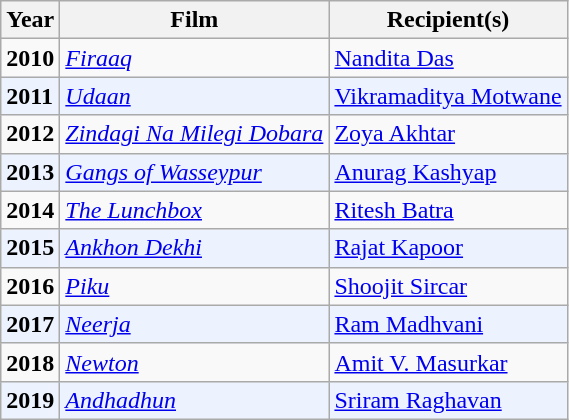<table class="wikitable">
<tr>
<th>Year</th>
<th>Film</th>
<th>Recipient(s)</th>
</tr>
<tr>
<td><strong>2010</strong></td>
<td><em><a href='#'>Firaaq</a></em></td>
<td><a href='#'>Nandita Das</a></td>
</tr>
<tr bgcolor=#edf3fe>
<td><strong>2011</strong></td>
<td><em><a href='#'>Udaan</a></em></td>
<td><a href='#'>Vikramaditya Motwane</a></td>
</tr>
<tr>
<td><strong>2012</strong></td>
<td><em><a href='#'>Zindagi Na Milegi Dobara</a></em></td>
<td><a href='#'>Zoya Akhtar</a></td>
</tr>
<tr bgcolor=#edf3fe>
<td><strong>2013</strong></td>
<td><em><a href='#'>Gangs of Wasseypur</a></em></td>
<td><a href='#'>Anurag Kashyap</a></td>
</tr>
<tr>
<td><strong>2014</strong></td>
<td><em><a href='#'>The Lunchbox</a></em></td>
<td><a href='#'>Ritesh Batra</a></td>
</tr>
<tr bgcolor=#edf3fe>
<td><strong>2015</strong></td>
<td><em><a href='#'>Ankhon Dekhi</a></em></td>
<td><a href='#'>Rajat Kapoor</a></td>
</tr>
<tr>
<td><strong>2016</strong></td>
<td><em><a href='#'>Piku</a></em></td>
<td><a href='#'>Shoojit Sircar</a></td>
</tr>
<tr bgcolor=#edf3fe>
<td><strong>2017</strong></td>
<td><em><a href='#'>Neerja</a></em></td>
<td><a href='#'>Ram Madhvani</a></td>
</tr>
<tr>
<td><strong>2018</strong></td>
<td><em><a href='#'>Newton</a></em></td>
<td><a href='#'>Amit V. Masurkar</a></td>
</tr>
<tr bgcolor=#edf3fe>
<td><strong>2019</strong></td>
<td><em><a href='#'>Andhadhun</a></em></td>
<td><a href='#'>Sriram Raghavan</a></td>
</tr>
</table>
